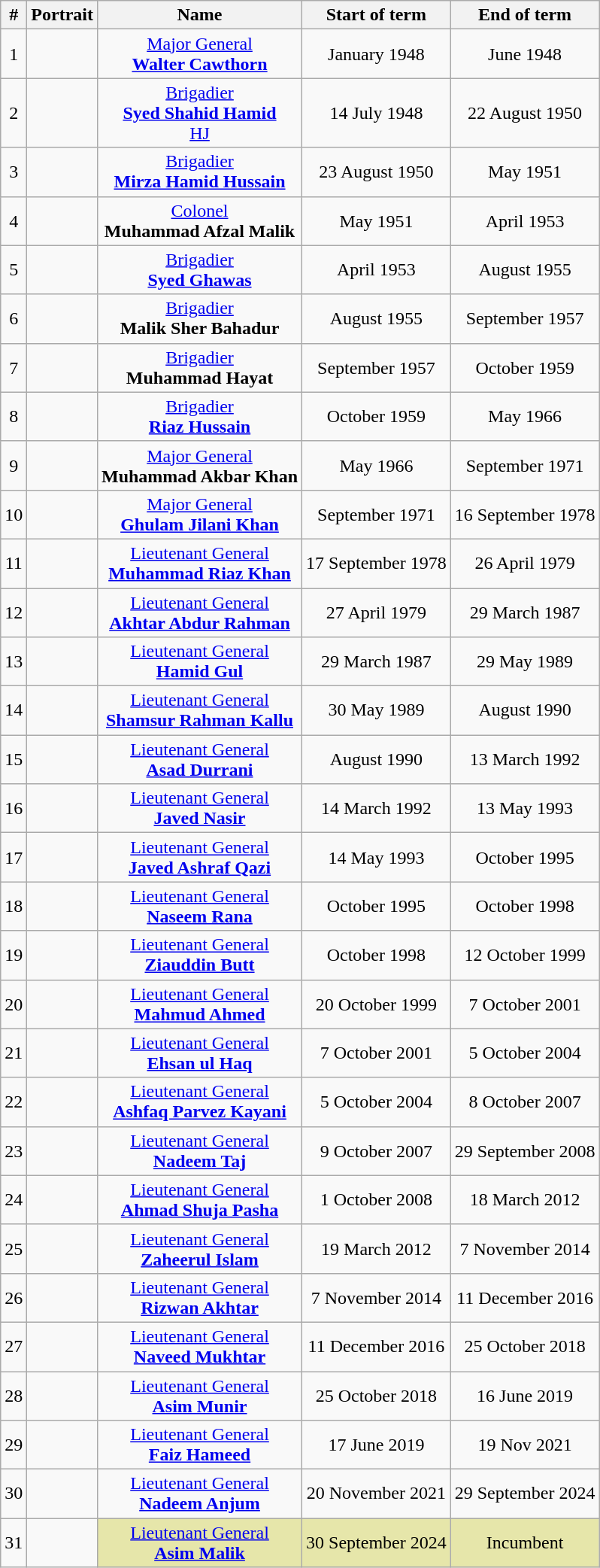<table class="wikitable" style="text-align:center">
<tr>
<th>#</th>
<th>Portrait</th>
<th>Name</th>
<th>Start of term</th>
<th>End of term</th>
</tr>
<tr>
<td>1</td>
<td></td>
<td><a href='#'>Major General</a><br><strong><a href='#'>Walter Cawthorn</a></strong></td>
<td>January 1948</td>
<td>June 1948</td>
</tr>
<tr>
<td>2</td>
<td></td>
<td><a href='#'>Brigadier</a><br><strong><a href='#'>Syed Shahid Hamid</a></strong><br><a href='#'>HJ</a></td>
<td>14 July 1948</td>
<td>22 August 1950</td>
</tr>
<tr>
<td>3</td>
<td></td>
<td><a href='#'>Brigadier</a><br><strong><a href='#'>Mirza Hamid Hussain</a></strong></td>
<td>23 August 1950</td>
<td>May 1951</td>
</tr>
<tr>
<td>4</td>
<td></td>
<td><a href='#'>Colonel</a><br><strong>Muhammad Afzal Malik</strong></td>
<td>May 1951</td>
<td>April 1953</td>
</tr>
<tr>
<td>5</td>
<td></td>
<td><a href='#'>Brigadier</a><br><strong><a href='#'>Syed Ghawas</a></strong></td>
<td>April 1953</td>
<td>August 1955</td>
</tr>
<tr>
<td>6</td>
<td></td>
<td><a href='#'>Brigadier</a><br><strong>Malik Sher Bahadur</strong></td>
<td>August 1955</td>
<td>September 1957</td>
</tr>
<tr>
<td>7</td>
<td></td>
<td><a href='#'>Brigadier</a><br><strong>Muhammad Hayat</strong></td>
<td>September 1957</td>
<td>October 1959</td>
</tr>
<tr>
<td>8</td>
<td></td>
<td><a href='#'>Brigadier</a><br><strong><a href='#'>Riaz Hussain</a></strong></td>
<td>October 1959</td>
<td>May 1966</td>
</tr>
<tr>
<td>9</td>
<td></td>
<td><a href='#'>Major General</a><br><strong>Muhammad Akbar Khan</strong></td>
<td>May 1966</td>
<td>September 1971</td>
</tr>
<tr>
<td>10</td>
<td></td>
<td><a href='#'>Major General</a><br><strong><a href='#'>Ghulam Jilani Khan</a></strong></td>
<td>September 1971</td>
<td>16 September 1978</td>
</tr>
<tr>
<td>11</td>
<td></td>
<td><a href='#'>Lieutenant General</a><br><strong><a href='#'>Muhammad Riaz Khan</a></strong></td>
<td>17 September 1978</td>
<td>26 April 1979</td>
</tr>
<tr>
<td>12</td>
<td></td>
<td><a href='#'>Lieutenant General</a><br><strong><a href='#'>Akhtar Abdur Rahman</a></strong><br></td>
<td>27 April 1979</td>
<td>29 March 1987</td>
</tr>
<tr>
<td>13</td>
<td></td>
<td><a href='#'>Lieutenant General</a><br><strong><a href='#'>Hamid Gul</a></strong><br></td>
<td>29 March 1987</td>
<td>29 May 1989</td>
</tr>
<tr>
<td>14</td>
<td></td>
<td><a href='#'>Lieutenant General</a><br><strong><a href='#'>Shamsur Rahman Kallu</a></strong><br></td>
<td>30 May 1989</td>
<td>August 1990</td>
</tr>
<tr>
<td>15</td>
<td></td>
<td><a href='#'>Lieutenant General</a><br><strong><a href='#'>Asad Durrani</a></strong><br></td>
<td>August 1990</td>
<td>13 March 1992</td>
</tr>
<tr>
<td>16</td>
<td></td>
<td><a href='#'>Lieutenant General</a><br><strong><a href='#'>Javed Nasir</a></strong><br></td>
<td>14 March 1992</td>
<td>13 May 1993</td>
</tr>
<tr>
<td>17</td>
<td></td>
<td><a href='#'>Lieutenant General</a><br><strong><a href='#'>Javed Ashraf Qazi</a></strong><br></td>
<td>14 May 1993</td>
<td>October 1995</td>
</tr>
<tr>
<td>18</td>
<td></td>
<td><a href='#'>Lieutenant General</a><br><strong><a href='#'>Naseem Rana</a></strong></td>
<td>October 1995</td>
<td>October 1998</td>
</tr>
<tr>
<td>19</td>
<td></td>
<td><a href='#'>Lieutenant General</a><br><strong><a href='#'>Ziauddin Butt</a></strong><br></td>
<td>October 1998</td>
<td>12 October 1999</td>
</tr>
<tr>
<td>20</td>
<td></td>
<td><a href='#'>Lieutenant General</a><br><strong><a href='#'>Mahmud Ahmed</a></strong><br></td>
<td>20 October 1999</td>
<td>7 October 2001</td>
</tr>
<tr>
<td>21</td>
<td></td>
<td><a href='#'>Lieutenant General</a><br><strong><a href='#'>Ehsan ul Haq</a></strong><br></td>
<td>7 October 2001</td>
<td>5 October 2004</td>
</tr>
<tr>
<td>22</td>
<td></td>
<td><a href='#'>Lieutenant General</a><br><strong><a href='#'>Ashfaq Parvez Kayani</a></strong><br></td>
<td>5 October 2004</td>
<td>8 October 2007</td>
</tr>
<tr>
<td>23</td>
<td></td>
<td><a href='#'>Lieutenant General</a><br><strong><a href='#'>Nadeem Taj</a></strong><br></td>
<td>9 October 2007</td>
<td>29 September 2008</td>
</tr>
<tr>
<td>24</td>
<td></td>
<td><a href='#'>Lieutenant General</a><br><strong><a href='#'>Ahmad Shuja Pasha</a></strong><br></td>
<td>1 October 2008</td>
<td>18 March 2012</td>
</tr>
<tr>
<td>25</td>
<td></td>
<td><a href='#'>Lieutenant General</a><br><strong><a href='#'>Zaheerul Islam</a></strong><br></td>
<td>19 March 2012</td>
<td>7 November 2014</td>
</tr>
<tr>
<td>26</td>
<td></td>
<td><a href='#'>Lieutenant General</a><br><strong><a href='#'>Rizwan Akhtar</a></strong></td>
<td>7 November 2014</td>
<td>11 December 2016</td>
</tr>
<tr>
<td>27</td>
<td></td>
<td><a href='#'>Lieutenant General</a><br><strong><a href='#'>Naveed Mukhtar</a></strong></td>
<td>11 December 2016</td>
<td>25 October 2018</td>
</tr>
<tr>
<td>28</td>
<td></td>
<td><a href='#'>Lieutenant General</a><br><strong><a href='#'>Asim Munir</a></strong><br></td>
<td>25 October 2018</td>
<td>16 June 2019</td>
</tr>
<tr>
<td>29</td>
<td></td>
<td><a href='#'>Lieutenant General</a><br><strong><a href='#'>Faiz Hameed</a></strong><br></td>
<td>17 June 2019</td>
<td>19 Nov 2021</td>
</tr>
<tr>
<td>30</td>
<td></td>
<td><a href='#'>Lieutenant General</a><br><strong><a href='#'>Nadeem Anjum</a></strong></td>
<td>20 November 2021</td>
<td>29 September 2024</td>
</tr>
<tr>
<td>31</td>
<td></td>
<td style="background:#e6e6aa;"><a href='#'>Lieutenant General</a><br><strong><a href='#'>Asim Malik</a></strong></td>
<td style="background:#e6e6aa;">30 September 2024</td>
<td style="background:#e6e6aa;">Incumbent</td>
</tr>
</table>
